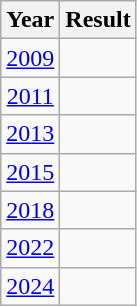<table class="wikitable" style="text-align:center">
<tr>
<th>Year</th>
<th>Result</th>
</tr>
<tr>
<td><a href='#'>2009</a></td>
<td></td>
</tr>
<tr>
<td><a href='#'>2011</a></td>
<td></td>
</tr>
<tr>
<td><a href='#'>2013</a></td>
<td></td>
</tr>
<tr>
<td><a href='#'>2015</a></td>
<td></td>
</tr>
<tr>
<td><a href='#'>2018</a></td>
<td></td>
</tr>
<tr>
<td><a href='#'>2022</a></td>
<td></td>
</tr>
<tr>
<td><a href='#'>2024</a></td>
<td></td>
</tr>
</table>
